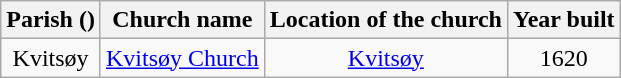<table class="wikitable" style="text-align:center">
<tr>
<th>Parish ()</th>
<th>Church name</th>
<th>Location of the church</th>
<th>Year built</th>
</tr>
<tr>
<td rowspan="1">Kvitsøy</td>
<td><a href='#'>Kvitsøy Church</a></td>
<td><a href='#'>Kvitsøy</a></td>
<td>1620</td>
</tr>
</table>
